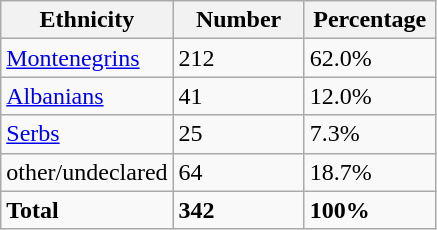<table class="wikitable">
<tr>
<th width="100px">Ethnicity</th>
<th width="80px">Number</th>
<th width="80px">Percentage</th>
</tr>
<tr>
<td><a href='#'>Montenegrins</a></td>
<td>212</td>
<td>62.0%</td>
</tr>
<tr>
<td><a href='#'>Albanians</a></td>
<td>41</td>
<td>12.0%</td>
</tr>
<tr>
<td><a href='#'>Serbs</a></td>
<td>25</td>
<td>7.3%</td>
</tr>
<tr>
<td>other/undeclared</td>
<td>64</td>
<td>18.7%</td>
</tr>
<tr>
<td><strong>Total</strong></td>
<td><strong>342</strong></td>
<td><strong>100%</strong></td>
</tr>
</table>
